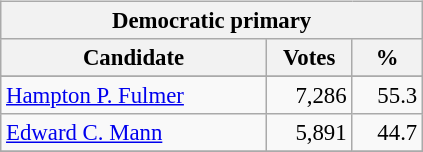<table class="wikitable" align="left" style="margin: 1em 1em 1em 0; font-size: 95%;">
<tr>
<th colspan="3">Democratic primary</th>
</tr>
<tr>
<th colspan="1" style="width: 170px">Candidate</th>
<th style="width: 50px">Votes</th>
<th style="width: 40px">%</th>
</tr>
<tr>
</tr>
<tr>
<td><a href='#'>Hampton P. Fulmer</a></td>
<td align="right">7,286</td>
<td align="right">55.3</td>
</tr>
<tr>
<td><a href='#'>Edward C. Mann</a></td>
<td align="right">5,891</td>
<td align="right">44.7</td>
</tr>
<tr>
</tr>
</table>
